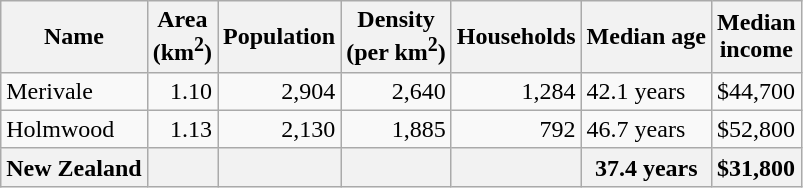<table class="wikitable">
<tr>
<th>Name</th>
<th>Area<br>(km<sup>2</sup>)</th>
<th>Population</th>
<th>Density<br>(per km<sup>2</sup>)</th>
<th>Households</th>
<th>Median age</th>
<th>Median<br>income</th>
</tr>
<tr>
<td>Merivale</td>
<td style="text-align:right;">1.10</td>
<td style="text-align:right;">2,904</td>
<td style="text-align:right;">2,640</td>
<td style="text-align:right;">1,284</td>
<td>42.1 years</td>
<td>$44,700</td>
</tr>
<tr>
<td>Holmwood</td>
<td style="text-align:right;">1.13</td>
<td style="text-align:right;">2,130</td>
<td style="text-align:right;">1,885</td>
<td style="text-align:right;">792</td>
<td>46.7 years</td>
<td>$52,800</td>
</tr>
<tr>
<th>New Zealand</th>
<th></th>
<th></th>
<th></th>
<th></th>
<th>37.4 years</th>
<th style="text-align:left;">$31,800</th>
</tr>
</table>
